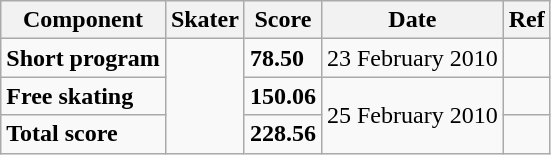<table class=wikitable>
<tr>
<th>Component</th>
<th>Skater</th>
<th>Score</th>
<th>Date</th>
<th>Ref</th>
</tr>
<tr>
<td><strong>Short program</strong></td>
<td rowspan="3"></td>
<td><strong>78.50</strong></td>
<td>23 February 2010</td>
<td></td>
</tr>
<tr>
<td><strong>Free skating</strong></td>
<td><strong>150.06</strong></td>
<td rowspan="2">25 February 2010</td>
<td></td>
</tr>
<tr>
<td><strong>Total score</strong></td>
<td><strong>228.56</strong></td>
<td></td>
</tr>
</table>
